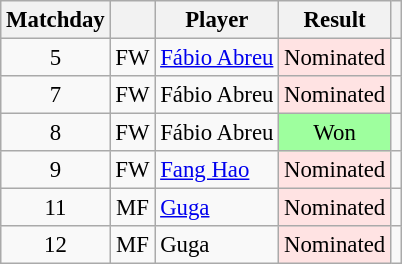<table class="wikitable sortable" style="text-align:center; font-size:95%;">
<tr>
<th>Matchday</th>
<th></th>
<th>Player</th>
<th>Result</th>
<th class="unsortable"></th>
</tr>
<tr>
<td data-sort-value="5">5</td>
<td>FW</td>
<td style="text-align:left;"> <a href='#'>Fábio Abreu</a></td>
<td style="background:#ffe3e3;">Nominated</td>
<td></td>
</tr>
<tr>
<td data-sort-value="7">7</td>
<td>FW</td>
<td style="text-align:left;"> Fábio Abreu</td>
<td style="background:#ffe3e3;">Nominated</td>
<td></td>
</tr>
<tr>
<td data-sort-value="8">8</td>
<td>FW</td>
<td style="text-align:left;"> Fábio Abreu</td>
<td style="background:#9eff9e;">Won</td>
<td></td>
</tr>
<tr>
<td data-sort-value="9">9</td>
<td>FW</td>
<td style="text-align:left;"> <a href='#'>Fang Hao</a></td>
<td style="background:#ffe3e3;">Nominated</td>
<td></td>
</tr>
<tr>
<td data-sort-value="11">11</td>
<td>MF</td>
<td style="text-align:left;"> <a href='#'>Guga</a></td>
<td style="background:#ffe3e3;">Nominated</td>
<td></td>
</tr>
<tr>
<td data-sort-value="12">12</td>
<td>MF</td>
<td style="text-align:left;"> Guga</td>
<td style="background:#ffe3e3;">Nominated</td>
<td></td>
</tr>
</table>
